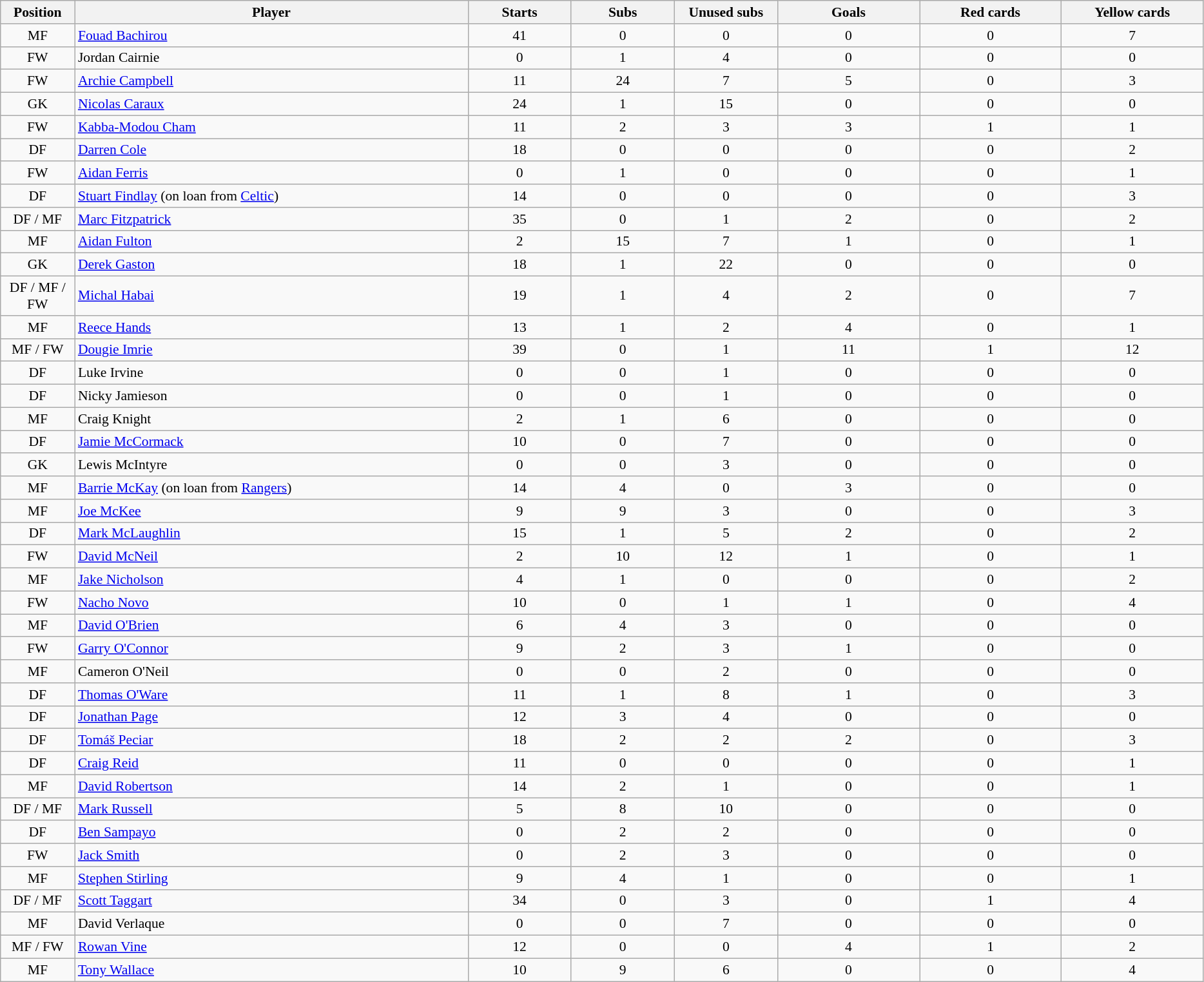<table class="wikitable sortable" style="font-size:90%; text-align:center">
<tr>
<th style="width:70px">Position</th>
<th style="width:400px">Player</th>
<th style="width:100px">Starts</th>
<th style="width:100px">Subs</th>
<th style="width:100px">Unused subs</th>
<th style="width:140px">Goals </th>
<th style="width:140px">Red cards </th>
<th style="width:140px">Yellow cards </th>
</tr>
<tr>
<td>MF</td>
<td style="text-align:left"> <a href='#'>Fouad Bachirou</a></td>
<td>41</td>
<td>0</td>
<td>0</td>
<td>0</td>
<td>0</td>
<td>7</td>
</tr>
<tr>
<td>FW</td>
<td style="text-align:left"> Jordan Cairnie</td>
<td>0</td>
<td>1</td>
<td>4</td>
<td>0</td>
<td>0</td>
<td>0</td>
</tr>
<tr>
<td>FW</td>
<td style="text-align:left"> <a href='#'>Archie Campbell</a></td>
<td>11</td>
<td>24</td>
<td>7</td>
<td>5</td>
<td>0</td>
<td>3</td>
</tr>
<tr>
<td>GK</td>
<td style="text-align:left"> <a href='#'>Nicolas Caraux</a></td>
<td>24</td>
<td>1</td>
<td>15</td>
<td>0</td>
<td>0</td>
<td>0</td>
</tr>
<tr>
<td>FW</td>
<td style="text-align:left"> <a href='#'>Kabba-Modou Cham</a></td>
<td>11</td>
<td>2</td>
<td>3</td>
<td>3</td>
<td>1</td>
<td>1</td>
</tr>
<tr>
<td>DF</td>
<td style="text-align:left"> <a href='#'>Darren Cole</a></td>
<td>18</td>
<td>0</td>
<td>0</td>
<td>0</td>
<td>0</td>
<td>2</td>
</tr>
<tr>
<td>FW</td>
<td style="text-align:left"> <a href='#'>Aidan Ferris</a></td>
<td>0</td>
<td>1</td>
<td>0</td>
<td>0</td>
<td>0</td>
<td>1</td>
</tr>
<tr>
<td>DF</td>
<td style="text-align:left"> <a href='#'>Stuart Findlay</a> (on loan from <a href='#'>Celtic</a>)</td>
<td>14</td>
<td>0</td>
<td>0</td>
<td>0</td>
<td>0</td>
<td>3</td>
</tr>
<tr>
<td>DF / MF</td>
<td style="text-align:left"> <a href='#'>Marc Fitzpatrick</a></td>
<td>35</td>
<td>0</td>
<td>1</td>
<td>2</td>
<td>0</td>
<td>2</td>
</tr>
<tr>
<td>MF</td>
<td style="text-align:left"> <a href='#'>Aidan Fulton</a></td>
<td>2</td>
<td>15</td>
<td>7</td>
<td>1</td>
<td>0</td>
<td>1</td>
</tr>
<tr>
<td>GK</td>
<td style="text-align:left"> <a href='#'>Derek Gaston</a></td>
<td>18</td>
<td>1</td>
<td>22</td>
<td>0</td>
<td>0</td>
<td>0</td>
</tr>
<tr>
<td>DF / MF / FW</td>
<td style="text-align:left"> <a href='#'>Michal Habai</a></td>
<td>19</td>
<td>1</td>
<td>4</td>
<td>2</td>
<td>0</td>
<td>7</td>
</tr>
<tr>
<td>MF</td>
<td style="text-align:left"> <a href='#'>Reece Hands</a></td>
<td>13</td>
<td>1</td>
<td>2</td>
<td>4</td>
<td>0</td>
<td>1</td>
</tr>
<tr>
<td>MF / FW</td>
<td style="text-align:left"> <a href='#'>Dougie Imrie</a></td>
<td>39</td>
<td>0</td>
<td>1</td>
<td>11</td>
<td>1</td>
<td>12</td>
</tr>
<tr>
<td>DF</td>
<td style="text-align:left"> Luke Irvine</td>
<td>0</td>
<td>0</td>
<td>1</td>
<td>0</td>
<td>0</td>
<td>0</td>
</tr>
<tr>
<td>DF</td>
<td style="text-align:left"> Nicky Jamieson</td>
<td>0</td>
<td>0</td>
<td>1</td>
<td>0</td>
<td>0</td>
<td>0</td>
</tr>
<tr>
<td>MF</td>
<td style="text-align:left"> Craig Knight</td>
<td>2</td>
<td>1</td>
<td>6</td>
<td>0</td>
<td>0</td>
<td>0</td>
</tr>
<tr>
<td>DF</td>
<td style="text-align:left"> <a href='#'>Jamie McCormack</a></td>
<td>10</td>
<td>0</td>
<td>7</td>
<td>0</td>
<td>0</td>
<td>0</td>
</tr>
<tr>
<td>GK</td>
<td style="text-align:left"> Lewis McIntyre</td>
<td>0</td>
<td>0</td>
<td>3</td>
<td>0</td>
<td>0</td>
<td>0</td>
</tr>
<tr>
<td>MF</td>
<td style="text-align:left"> <a href='#'>Barrie McKay</a> (on loan from <a href='#'>Rangers</a>)</td>
<td>14</td>
<td>4</td>
<td>0</td>
<td>3</td>
<td>0</td>
<td>0</td>
</tr>
<tr>
<td>MF</td>
<td style="text-align:left"> <a href='#'>Joe McKee</a></td>
<td>9</td>
<td>9</td>
<td>3</td>
<td>0</td>
<td>0</td>
<td>3</td>
</tr>
<tr>
<td>DF</td>
<td style="text-align:left"> <a href='#'>Mark McLaughlin</a></td>
<td>15</td>
<td>1</td>
<td>5</td>
<td>2</td>
<td>0</td>
<td>2</td>
</tr>
<tr>
<td>FW</td>
<td style="text-align:left"> <a href='#'>David McNeil</a></td>
<td>2</td>
<td>10</td>
<td>12</td>
<td>1</td>
<td>0</td>
<td>1</td>
</tr>
<tr>
<td>MF</td>
<td style="text-align:left"> <a href='#'>Jake Nicholson</a></td>
<td>4</td>
<td>1</td>
<td>0</td>
<td>0</td>
<td>0</td>
<td>2</td>
</tr>
<tr>
<td>FW</td>
<td style="text-align:left"> <a href='#'>Nacho Novo</a></td>
<td>10</td>
<td>0</td>
<td>1</td>
<td>1</td>
<td>0</td>
<td>4</td>
</tr>
<tr>
<td>MF</td>
<td style="text-align:left"> <a href='#'>David O'Brien</a></td>
<td>6</td>
<td>4</td>
<td>3</td>
<td>0</td>
<td>0</td>
<td>0</td>
</tr>
<tr>
<td>FW</td>
<td style="text-align:left"> <a href='#'>Garry O'Connor</a></td>
<td>9</td>
<td>2</td>
<td>3</td>
<td>1</td>
<td>0</td>
<td>0</td>
</tr>
<tr>
<td>MF</td>
<td style="text-align:left"> Cameron O'Neil</td>
<td>0</td>
<td>0</td>
<td>2</td>
<td>0</td>
<td>0</td>
<td>0</td>
</tr>
<tr>
<td>DF</td>
<td style="text-align:left"> <a href='#'>Thomas O'Ware</a></td>
<td>11</td>
<td>1</td>
<td>8</td>
<td>1</td>
<td>0</td>
<td>3</td>
</tr>
<tr>
<td>DF</td>
<td style="text-align:left"> <a href='#'>Jonathan Page</a></td>
<td>12</td>
<td>3</td>
<td>4</td>
<td>0</td>
<td>0</td>
<td>0</td>
</tr>
<tr>
<td>DF</td>
<td style="text-align:left"> <a href='#'>Tomáš Peciar</a></td>
<td>18</td>
<td>2</td>
<td>2</td>
<td>2</td>
<td>0</td>
<td>3</td>
</tr>
<tr>
<td>DF</td>
<td style="text-align:left"> <a href='#'>Craig Reid</a></td>
<td>11</td>
<td>0</td>
<td>0</td>
<td>0</td>
<td>0</td>
<td>1</td>
</tr>
<tr>
<td>MF</td>
<td style="text-align:left"> <a href='#'>David Robertson</a></td>
<td>14</td>
<td>2</td>
<td>1</td>
<td>0</td>
<td>0</td>
<td>1</td>
</tr>
<tr>
<td>DF / MF</td>
<td style="text-align:left"> <a href='#'>Mark Russell</a></td>
<td>5</td>
<td>8</td>
<td>10</td>
<td>0</td>
<td>0</td>
<td>0</td>
</tr>
<tr>
<td>DF</td>
<td style="text-align:left"> <a href='#'>Ben Sampayo</a></td>
<td>0</td>
<td>2</td>
<td>2</td>
<td>0</td>
<td>0</td>
<td>0</td>
</tr>
<tr>
<td>FW</td>
<td style="text-align:left"> <a href='#'>Jack Smith</a></td>
<td>0</td>
<td>2</td>
<td>3</td>
<td>0</td>
<td>0</td>
<td>0</td>
</tr>
<tr>
<td>MF</td>
<td style="text-align:left"> <a href='#'>Stephen Stirling</a></td>
<td>9</td>
<td>4</td>
<td>1</td>
<td>0</td>
<td>0</td>
<td>1</td>
</tr>
<tr>
<td>DF / MF</td>
<td style="text-align:left"> <a href='#'>Scott Taggart</a></td>
<td>34</td>
<td>0</td>
<td>3</td>
<td>0</td>
<td>1</td>
<td>4</td>
</tr>
<tr>
<td>MF</td>
<td style="text-align:left"> David Verlaque</td>
<td>0</td>
<td>0</td>
<td>7</td>
<td>0</td>
<td>0</td>
<td>0</td>
</tr>
<tr>
<td>MF / FW</td>
<td style="text-align:left"> <a href='#'>Rowan Vine</a></td>
<td>12</td>
<td>0</td>
<td>0</td>
<td>4</td>
<td>1</td>
<td>2</td>
</tr>
<tr>
<td>MF</td>
<td style="text-align:left"> <a href='#'>Tony Wallace</a></td>
<td>10</td>
<td>9</td>
<td>6</td>
<td>0</td>
<td>0</td>
<td>4</td>
</tr>
</table>
